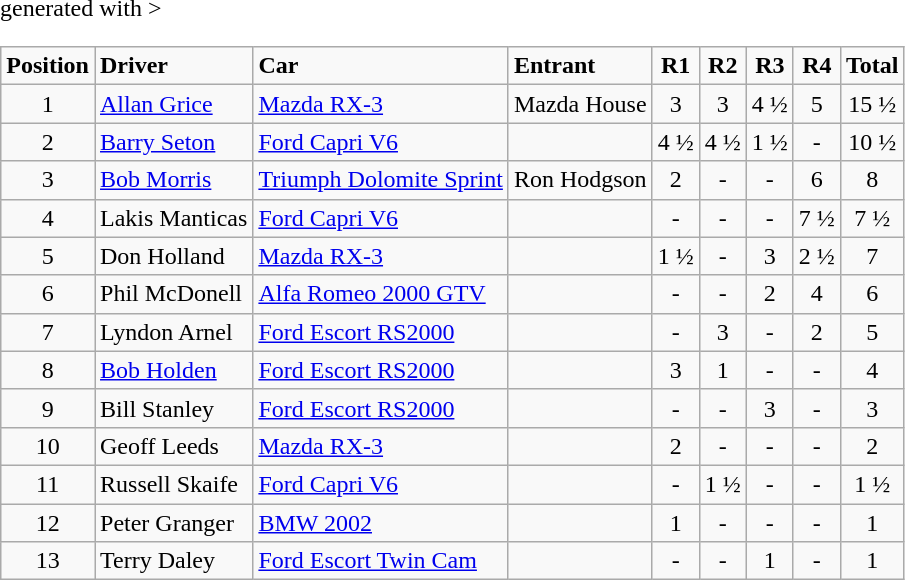<table class="wikitable" <hiddentext>generated with >
<tr style="font-weight:bold">
<td height="14" align="center">Position</td>
<td>Driver</td>
<td>Car</td>
<td>Entrant</td>
<td align="center">R1</td>
<td align="center">R2</td>
<td align="center">R3</td>
<td align="center">R4</td>
<td align="center">Total</td>
</tr>
<tr>
<td height="14" align="center">1</td>
<td><a href='#'>Allan Grice</a></td>
<td><a href='#'>Mazda RX-3</a></td>
<td>Mazda House</td>
<td align="center">3</td>
<td align="center">3</td>
<td align="center">4 ½</td>
<td align="center">5</td>
<td align="center">15 ½</td>
</tr>
<tr>
<td height="14" align="center">2</td>
<td><a href='#'>Barry Seton</a></td>
<td><a href='#'>Ford Capri V6</a></td>
<td></td>
<td align="center">4 ½</td>
<td align="center">4 ½</td>
<td align="center">1 ½</td>
<td align="center">-</td>
<td align="center">10 ½</td>
</tr>
<tr>
<td height="14" align="center">3</td>
<td><a href='#'>Bob Morris</a></td>
<td><a href='#'>Triumph Dolomite Sprint</a></td>
<td>Ron Hodgson</td>
<td align="center">2</td>
<td align="center">-</td>
<td align="center">-</td>
<td align="center">6</td>
<td align="center">8</td>
</tr>
<tr>
<td height="14" align="center">4</td>
<td>Lakis Manticas</td>
<td><a href='#'>Ford Capri V6</a></td>
<td></td>
<td align="center">-</td>
<td align="center">-</td>
<td align="center">-</td>
<td align="center">7 ½</td>
<td align="center">7 ½</td>
</tr>
<tr>
<td height="14" align="center">5</td>
<td>Don Holland</td>
<td><a href='#'>Mazda RX-3</a></td>
<td></td>
<td align="center">1 ½</td>
<td align="center">-</td>
<td align="center">3</td>
<td align="center">2 ½</td>
<td align="center">7</td>
</tr>
<tr>
<td height="14" align="center">6</td>
<td>Phil McDonell</td>
<td><a href='#'>Alfa Romeo 2000 GTV</a></td>
<td></td>
<td align="center">-</td>
<td align="center">-</td>
<td align="center">2</td>
<td align="center">4</td>
<td align="center">6</td>
</tr>
<tr>
<td height="14" align="center">7</td>
<td>Lyndon Arnel</td>
<td><a href='#'>Ford Escort RS2000</a></td>
<td></td>
<td align="center">-</td>
<td align="center">3</td>
<td align="center">-</td>
<td align="center">2</td>
<td align="center">5</td>
</tr>
<tr>
<td height="14" align="center">8</td>
<td><a href='#'>Bob Holden</a></td>
<td><a href='#'>Ford Escort RS2000</a></td>
<td></td>
<td align="center">3</td>
<td align="center">1</td>
<td align="center">-</td>
<td align="center">-</td>
<td align="center">4</td>
</tr>
<tr>
<td height="14" align="center">9</td>
<td>Bill Stanley</td>
<td><a href='#'>Ford Escort RS2000</a></td>
<td></td>
<td align="center">-</td>
<td align="center">-</td>
<td align="center">3</td>
<td align="center">-</td>
<td align="center">3</td>
</tr>
<tr>
<td height="14" align="center">10</td>
<td>Geoff Leeds</td>
<td><a href='#'>Mazda RX-3</a></td>
<td></td>
<td align="center">2</td>
<td align="center">-</td>
<td align="center">-</td>
<td align="center">-</td>
<td align="center">2</td>
</tr>
<tr>
<td height="14" align="center">11</td>
<td>Russell Skaife</td>
<td><a href='#'>Ford Capri V6</a></td>
<td></td>
<td align="center">-</td>
<td align="center">1 ½</td>
<td align="center">-</td>
<td align="center">-</td>
<td align="center">1 ½</td>
</tr>
<tr>
<td height="14" align="center">12</td>
<td>Peter Granger</td>
<td><a href='#'>BMW 2002</a></td>
<td></td>
<td align="center">1</td>
<td align="center">-</td>
<td align="center">-</td>
<td align="center">-</td>
<td align="center">1</td>
</tr>
<tr>
<td height="14" align="center">13</td>
<td>Terry Daley</td>
<td><a href='#'>Ford Escort Twin Cam</a></td>
<td></td>
<td align="center">-</td>
<td align="center">-</td>
<td align="center">1</td>
<td align="center">-</td>
<td align="center">1</td>
</tr>
</table>
